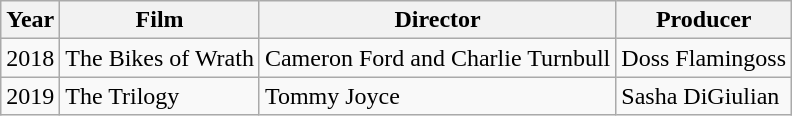<table class="wikitable">
<tr>
<th>Year</th>
<th>Film</th>
<th>Director</th>
<th>Producer</th>
</tr>
<tr>
<td>2018</td>
<td>The Bikes of Wrath</td>
<td>Cameron Ford and Charlie Turnbull</td>
<td>Doss Flamingoss</td>
</tr>
<tr>
<td>2019</td>
<td>The Trilogy</td>
<td>Tommy Joyce</td>
<td>Sasha DiGiulian</td>
</tr>
</table>
